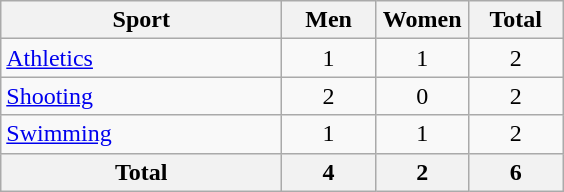<table class="wikitable sortable" style="text-align:center;">
<tr>
<th width=180>Sport</th>
<th width=55>Men</th>
<th width=55>Women</th>
<th width=55>Total</th>
</tr>
<tr>
<td align=left><a href='#'>Athletics</a></td>
<td>1</td>
<td>1</td>
<td>2</td>
</tr>
<tr>
<td align=left><a href='#'>Shooting</a></td>
<td>2</td>
<td>0</td>
<td>2</td>
</tr>
<tr>
<td align=left><a href='#'>Swimming</a></td>
<td>1</td>
<td>1</td>
<td>2</td>
</tr>
<tr>
<th>Total</th>
<th>4</th>
<th>2</th>
<th>6</th>
</tr>
</table>
